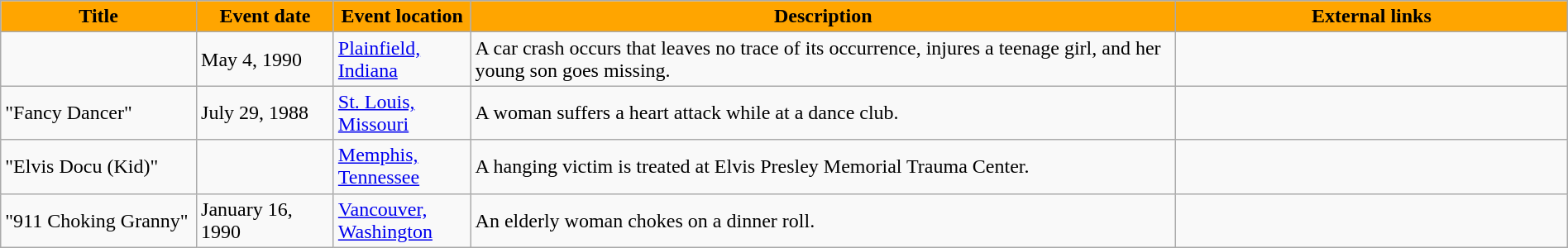<table class="wikitable" style="width: 100%;">
<tr>
<th style="background: #FFA500; color: #000000; width: 10%;">Title</th>
<th style="background: #FFA500; color: #000000; width: 7%;">Event date</th>
<th style="background: #FFA500; color: #000000; width: 7%;">Event location</th>
<th style="background: #FFA500; color: #000000; width: 36%;">Description</th>
<th style="background: #FFA500; color: #000000; width: 20%;">External links</th>
</tr>
<tr>
<td></td>
<td>May 4, 1990</td>
<td><a href='#'>Plainfield, Indiana</a></td>
<td>A car crash occurs that leaves no trace of its occurrence, injures a teenage girl, and her young son goes missing.</td>
<td></td>
</tr>
<tr>
<td>"Fancy Dancer"</td>
<td>July 29, 1988</td>
<td><a href='#'>St. Louis, Missouri</a></td>
<td>A woman suffers a heart attack while at a dance club.</td>
<td></td>
</tr>
<tr>
<td>"Elvis Docu (Kid)"</td>
<td></td>
<td><a href='#'>Memphis, Tennessee</a></td>
<td>A hanging victim is treated at Elvis Presley Memorial Trauma Center.</td>
<td></td>
</tr>
<tr>
<td>"911 Choking Granny"</td>
<td>January 16, 1990</td>
<td><a href='#'>Vancouver, Washington</a></td>
<td>An elderly woman chokes on a dinner roll.</td>
<td></td>
</tr>
</table>
